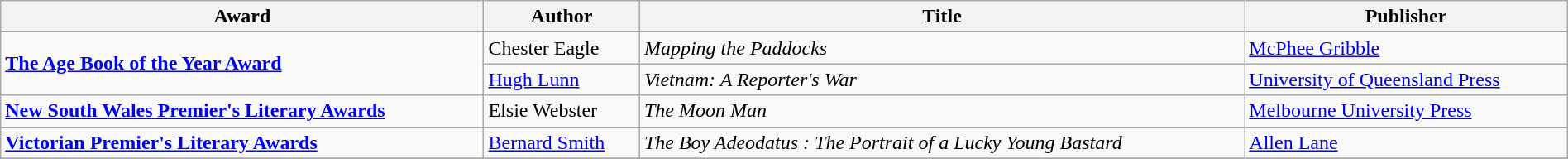<table class="wikitable" width=100%>
<tr>
<th>Award</th>
<th>Author</th>
<th>Title</th>
<th>Publisher</th>
</tr>
<tr>
<td rowspan=2><strong><a href='#'>The Age Book of the Year Award</a></strong></td>
<td>Chester Eagle</td>
<td><em>Mapping the Paddocks</em></td>
<td><a href='#'>McPhee Gribble</a></td>
</tr>
<tr>
<td><a href='#'>Hugh Lunn</a></td>
<td><em>Vietnam: A Reporter's War</em></td>
<td><a href='#'>University of Queensland Press</a></td>
</tr>
<tr>
<td><strong><a href='#'>New South Wales Premier's Literary Awards</a></strong></td>
<td>Elsie Webster</td>
<td><em>The Moon Man</em></td>
<td><a href='#'>Melbourne University Press</a></td>
</tr>
<tr>
<td><strong><a href='#'>Victorian Premier's Literary Awards</a></strong></td>
<td><a href='#'>Bernard Smith</a></td>
<td><em>The Boy Adeodatus : The Portrait of a Lucky Young Bastard</em></td>
<td><a href='#'>Allen Lane</a></td>
</tr>
<tr>
</tr>
</table>
